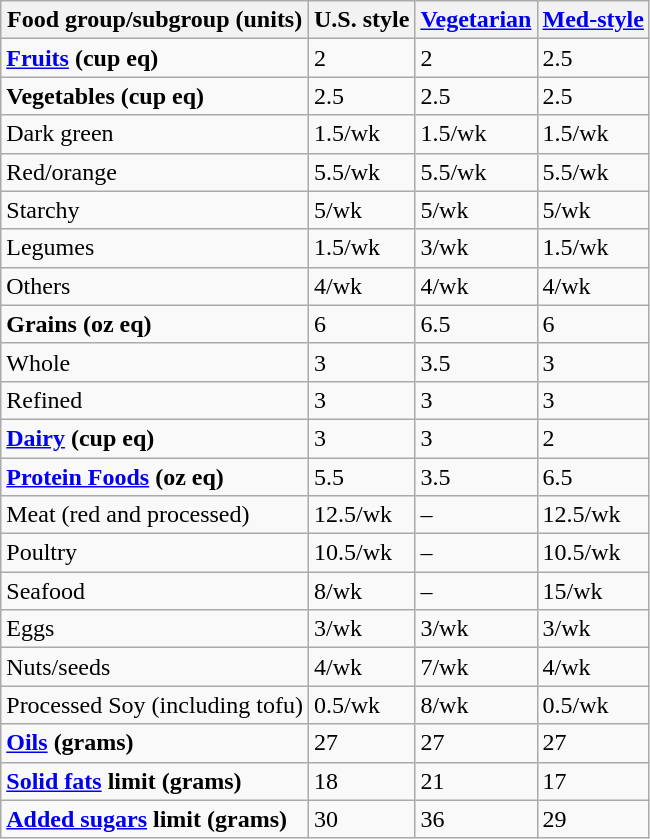<table class="wikitable">
<tr>
<th>Food group/subgroup (units)</th>
<th>U.S. style</th>
<th><a href='#'>Vegetarian</a></th>
<th><a href='#'>Med-style</a></th>
</tr>
<tr>
<td><strong><a href='#'>Fruits</a> (cup eq)</strong></td>
<td>2</td>
<td>2</td>
<td>2.5</td>
</tr>
<tr>
<td><strong>Vegetables (cup eq)</strong></td>
<td>2.5</td>
<td>2.5</td>
<td>2.5</td>
</tr>
<tr>
<td>Dark green</td>
<td>1.5/wk</td>
<td>1.5/wk</td>
<td>1.5/wk</td>
</tr>
<tr>
<td>Red/orange</td>
<td>5.5/wk</td>
<td>5.5/wk</td>
<td>5.5/wk</td>
</tr>
<tr>
<td>Starchy</td>
<td>5/wk</td>
<td>5/wk</td>
<td>5/wk</td>
</tr>
<tr>
<td>Legumes</td>
<td>1.5/wk</td>
<td>3/wk</td>
<td>1.5/wk</td>
</tr>
<tr>
<td>Others</td>
<td>4/wk</td>
<td>4/wk</td>
<td>4/wk</td>
</tr>
<tr>
<td><strong>Grains (oz eq)</strong></td>
<td>6</td>
<td>6.5</td>
<td>6</td>
</tr>
<tr>
<td>Whole</td>
<td>3</td>
<td>3.5</td>
<td>3</td>
</tr>
<tr>
<td>Refined</td>
<td>3</td>
<td>3</td>
<td>3</td>
</tr>
<tr>
<td><strong><a href='#'>Dairy</a> (cup eq)</strong></td>
<td>3</td>
<td>3</td>
<td>2</td>
</tr>
<tr>
<td><strong><a href='#'>Protein Foods</a> (oz eq)</strong></td>
<td>5.5</td>
<td>3.5</td>
<td>6.5</td>
</tr>
<tr>
<td>Meat (red and processed)</td>
<td>12.5/wk</td>
<td>–</td>
<td>12.5/wk</td>
</tr>
<tr>
<td>Poultry</td>
<td>10.5/wk</td>
<td>–</td>
<td>10.5/wk</td>
</tr>
<tr>
<td>Seafood</td>
<td>8/wk</td>
<td>–</td>
<td>15/wk</td>
</tr>
<tr>
<td>Eggs</td>
<td>3/wk</td>
<td>3/wk</td>
<td>3/wk</td>
</tr>
<tr>
<td>Nuts/seeds</td>
<td>4/wk</td>
<td>7/wk</td>
<td>4/wk</td>
</tr>
<tr>
<td>Processed Soy (including tofu)</td>
<td>0.5/wk</td>
<td>8/wk</td>
<td>0.5/wk</td>
</tr>
<tr>
<td><strong><a href='#'>Oils</a> (grams)</strong></td>
<td>27</td>
<td>27</td>
<td>27</td>
</tr>
<tr>
<td><strong><a href='#'>Solid fats</a> limit (grams)</strong></td>
<td>18</td>
<td>21</td>
<td>17</td>
</tr>
<tr>
<td><strong><a href='#'>Added sugars</a> limit (grams)</strong></td>
<td>30</td>
<td>36</td>
<td>29</td>
</tr>
</table>
